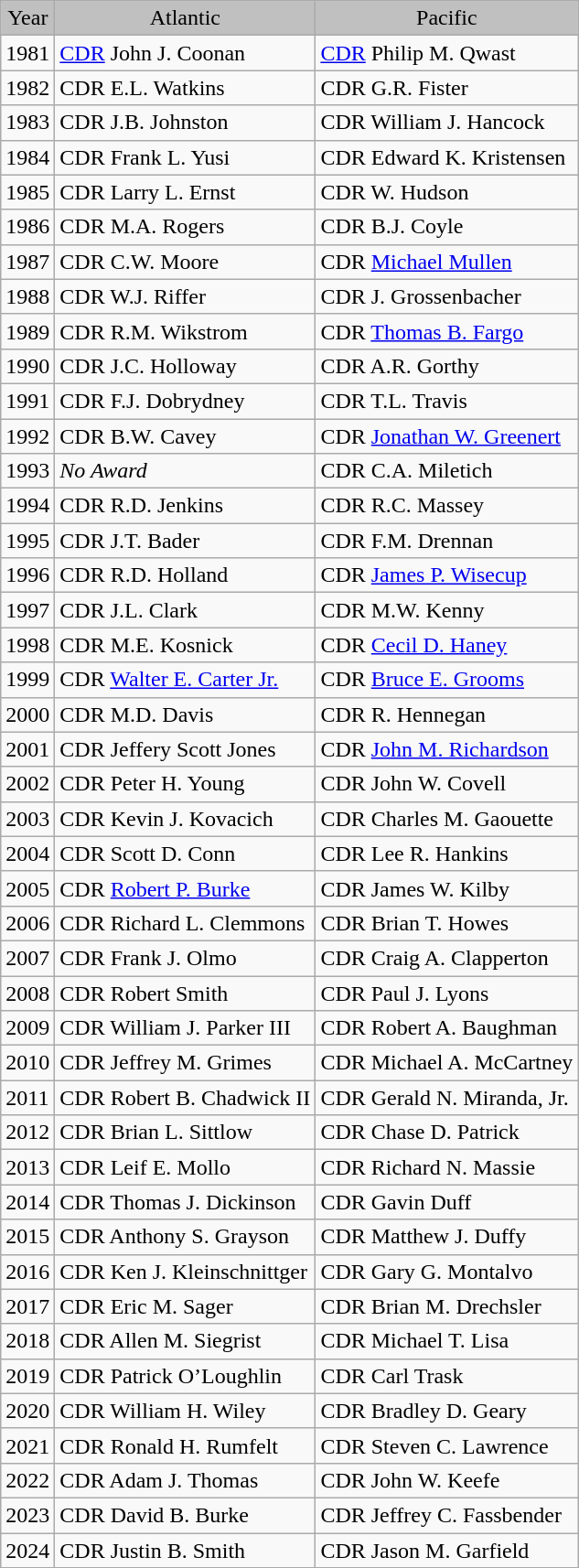<table class="wikitable">
<tr>
<td bgcolor="silver" align="center">Year</td>
<td bgcolor="silver" align="center">Atlantic</td>
<td bgcolor="silver" align="center">Pacific</td>
</tr>
<tr>
<td>1981</td>
<td><a href='#'>CDR</a> John J. Coonan</td>
<td><a href='#'>CDR</a> Philip M. Qwast</td>
</tr>
<tr>
<td>1982</td>
<td>CDR E.L. Watkins</td>
<td>CDR G.R. Fister</td>
</tr>
<tr>
<td>1983</td>
<td>CDR J.B. Johnston</td>
<td>CDR William J. Hancock</td>
</tr>
<tr>
<td>1984</td>
<td>CDR Frank L. Yusi</td>
<td>CDR Edward K. Kristensen</td>
</tr>
<tr>
<td>1985</td>
<td>CDR Larry L. Ernst</td>
<td>CDR W. Hudson</td>
</tr>
<tr>
<td>1986</td>
<td>CDR M.A. Rogers</td>
<td>CDR B.J. Coyle</td>
</tr>
<tr>
<td>1987</td>
<td>CDR C.W. Moore</td>
<td>CDR <a href='#'>Michael Mullen</a></td>
</tr>
<tr>
<td>1988</td>
<td>CDR W.J. Riffer</td>
<td>CDR J. Grossenbacher</td>
</tr>
<tr>
<td>1989</td>
<td>CDR R.M. Wikstrom</td>
<td>CDR <a href='#'>Thomas B. Fargo</a></td>
</tr>
<tr>
<td>1990</td>
<td>CDR J.C. Holloway</td>
<td>CDR A.R. Gorthy</td>
</tr>
<tr>
<td>1991</td>
<td>CDR F.J. Dobrydney</td>
<td>CDR T.L. Travis</td>
</tr>
<tr>
<td>1992</td>
<td>CDR B.W. Cavey</td>
<td>CDR <a href='#'>Jonathan W. Greenert</a></td>
</tr>
<tr>
<td>1993</td>
<td><em>No Award</em></td>
<td>CDR C.A. Miletich</td>
</tr>
<tr>
<td>1994</td>
<td>CDR R.D. Jenkins</td>
<td>CDR R.C. Massey</td>
</tr>
<tr>
<td>1995</td>
<td>CDR J.T. Bader</td>
<td>CDR F.M. Drennan</td>
</tr>
<tr>
<td>1996</td>
<td>CDR R.D. Holland</td>
<td>CDR <a href='#'>James P. Wisecup</a></td>
</tr>
<tr>
<td>1997</td>
<td>CDR J.L. Clark</td>
<td>CDR M.W. Kenny</td>
</tr>
<tr>
<td>1998</td>
<td>CDR M.E. Kosnick</td>
<td>CDR <a href='#'>Cecil D. Haney</a></td>
</tr>
<tr>
<td>1999</td>
<td>CDR <a href='#'>Walter E. Carter Jr.</a></td>
<td>CDR <a href='#'>Bruce E. Grooms</a></td>
</tr>
<tr>
<td>2000</td>
<td>CDR M.D. Davis</td>
<td>CDR R. Hennegan</td>
</tr>
<tr>
<td>2001</td>
<td>CDR Jeffery Scott Jones</td>
<td>CDR <a href='#'>John M. Richardson</a></td>
</tr>
<tr>
<td>2002</td>
<td>CDR Peter H. Young</td>
<td>CDR John W. Covell</td>
</tr>
<tr>
<td>2003</td>
<td>CDR Kevin J. Kovacich</td>
<td>CDR Charles M. Gaouette</td>
</tr>
<tr>
<td>2004</td>
<td>CDR Scott D. Conn</td>
<td>CDR Lee R. Hankins</td>
</tr>
<tr>
<td>2005</td>
<td>CDR <a href='#'>Robert P. Burke</a></td>
<td>CDR James W. Kilby</td>
</tr>
<tr>
<td>2006</td>
<td>CDR Richard L. Clemmons</td>
<td>CDR Brian T. Howes</td>
</tr>
<tr>
<td>2007</td>
<td>CDR Frank J. Olmo</td>
<td>CDR Craig A. Clapperton</td>
</tr>
<tr>
<td>2008</td>
<td>CDR Robert Smith</td>
<td>CDR Paul J. Lyons</td>
</tr>
<tr>
<td>2009</td>
<td>CDR William J. Parker III</td>
<td>CDR Robert A. Baughman</td>
</tr>
<tr>
<td>2010</td>
<td>CDR Jeffrey M. Grimes</td>
<td>CDR Michael A. McCartney</td>
</tr>
<tr>
<td>2011</td>
<td>CDR Robert B. Chadwick II</td>
<td>CDR Gerald N. Miranda, Jr.</td>
</tr>
<tr>
<td>2012</td>
<td>CDR Brian L. Sittlow</td>
<td>CDR Chase D. Patrick</td>
</tr>
<tr>
<td>2013</td>
<td>CDR Leif E. Mollo</td>
<td>CDR Richard N. Massie</td>
</tr>
<tr>
<td>2014</td>
<td>CDR Thomas J. Dickinson</td>
<td>CDR Gavin Duff</td>
</tr>
<tr>
<td>2015</td>
<td>CDR Anthony S. Grayson</td>
<td>CDR Matthew J. Duffy</td>
</tr>
<tr>
<td>2016</td>
<td>CDR Ken J. Kleinschnittger</td>
<td>CDR Gary G. Montalvo</td>
</tr>
<tr>
<td>2017</td>
<td>CDR Eric M. Sager</td>
<td>CDR Brian M. Drechsler</td>
</tr>
<tr>
<td>2018</td>
<td>CDR Allen M. Siegrist</td>
<td>CDR Michael T. Lisa</td>
</tr>
<tr>
<td>2019</td>
<td>CDR Patrick O’Loughlin</td>
<td>CDR Carl Trask</td>
</tr>
<tr>
<td>2020</td>
<td>CDR William H. Wiley</td>
<td>CDR Bradley D. Geary</td>
</tr>
<tr>
<td>2021</td>
<td>CDR Ronald H. Rumfelt</td>
<td>CDR Steven C. Lawrence</td>
</tr>
<tr>
<td>2022</td>
<td>CDR Adam J. Thomas</td>
<td>CDR John W. Keefe</td>
</tr>
<tr>
<td>2023</td>
<td>CDR David B. Burke</td>
<td>CDR Jeffrey C. Fassbender</td>
</tr>
<tr>
<td>2024</td>
<td>CDR Justin B. Smith</td>
<td>CDR Jason M. Garfield</td>
</tr>
</table>
